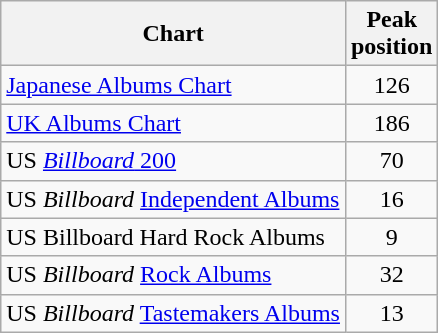<table class="wikitable sortable">
<tr>
<th>Chart</th>
<th>Peak<br>position</th>
</tr>
<tr>
<td><a href='#'>Japanese Albums Chart</a></td>
<td style="text-align:center;">126</td>
</tr>
<tr>
<td><a href='#'>UK Albums Chart</a></td>
<td style="text-align:center;">186</td>
</tr>
<tr>
<td>US <a href='#'><em>Billboard</em> 200</a></td>
<td style="text-align:center;">70</td>
</tr>
<tr>
<td>US <em>Billboard</em> <a href='#'>Independent Albums</a></td>
<td style="text-align:center;">16</td>
</tr>
<tr>
<td>US Billboard Hard Rock Albums<br></td>
<td style="text-align:center;">9</td>
</tr>
<tr>
<td>US <em>Billboard</em> <a href='#'>Rock Albums</a></td>
<td style="text-align:center;">32</td>
</tr>
<tr>
<td>US <em>Billboard</em> <a href='#'>Tastemakers Albums</a></td>
<td style="text-align:center;">13</td>
</tr>
</table>
